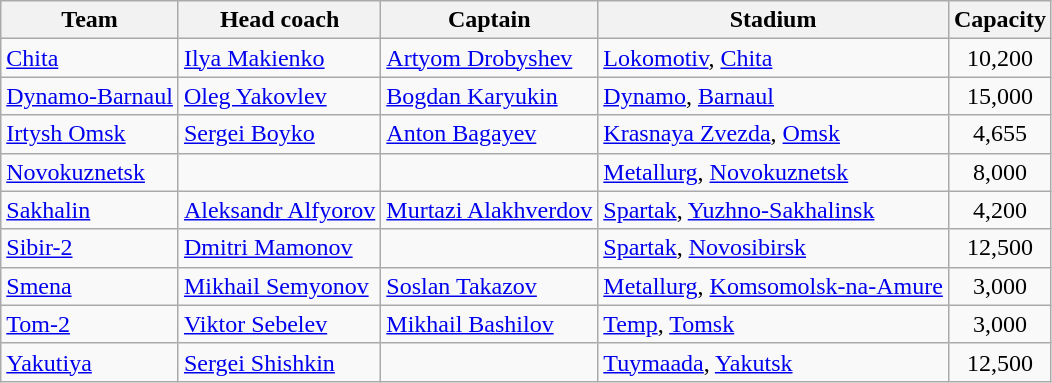<table class="wikitable sortable" style="text-align:center">
<tr>
<th>Team</th>
<th>Head coach</th>
<th>Captain</th>
<th>Stadium</th>
<th>Capacity</th>
</tr>
<tr>
<td align=left><a href='#'>Chita</a></td>
<td align=left> <a href='#'>Ilya Makienko</a></td>
<td align=left> <a href='#'>Artyom Drobyshev</a></td>
<td align=left><a href='#'>Lokomotiv</a>, <a href='#'>Chita</a></td>
<td>10,200</td>
</tr>
<tr>
<td align=left><a href='#'>Dynamo-Barnaul</a></td>
<td align=left> <a href='#'>Oleg Yakovlev</a></td>
<td align=left> <a href='#'>Bogdan Karyukin</a></td>
<td align=left><a href='#'>Dynamo</a>, <a href='#'>Barnaul</a></td>
<td>15,000</td>
</tr>
<tr>
<td align=left><a href='#'>Irtysh Omsk</a></td>
<td align=left> <a href='#'>Sergei Boyko</a></td>
<td align=left> <a href='#'>Anton Bagayev</a></td>
<td align=left><a href='#'>Krasnaya Zvezda</a>, <a href='#'>Omsk</a></td>
<td>4,655</td>
</tr>
<tr>
<td align=left><a href='#'>Novokuznetsk</a></td>
<td></td>
<td></td>
<td align=left><a href='#'>Metallurg</a>, <a href='#'>Novokuznetsk</a></td>
<td>8,000</td>
</tr>
<tr>
<td align=left><a href='#'>Sakhalin</a></td>
<td align=left> <a href='#'>Aleksandr Alfyorov</a></td>
<td align=left> <a href='#'>Murtazi Alakhverdov</a></td>
<td align=left><a href='#'>Spartak</a>, <a href='#'>Yuzhno-Sakhalinsk</a></td>
<td>4,200</td>
</tr>
<tr>
<td align=left><a href='#'>Sibir-2</a></td>
<td align=left> <a href='#'>Dmitri Mamonov</a></td>
<td></td>
<td align=left><a href='#'>Spartak</a>, <a href='#'>Novosibirsk</a></td>
<td>12,500</td>
</tr>
<tr>
<td align=left><a href='#'>Smena</a></td>
<td align=left> <a href='#'>Mikhail Semyonov</a></td>
<td align=left> <a href='#'>Soslan Takazov</a></td>
<td align=left><a href='#'>Metallurg</a>, <a href='#'>Komsomolsk-na-Amure</a></td>
<td>3,000</td>
</tr>
<tr>
<td align=left><a href='#'>Tom-2</a></td>
<td align=left> <a href='#'>Viktor Sebelev</a></td>
<td align=left> <a href='#'>Mikhail Bashilov</a></td>
<td align=left><a href='#'>Temp</a>, <a href='#'>Tomsk</a></td>
<td>3,000</td>
</tr>
<tr>
<td align=left><a href='#'>Yakutiya</a></td>
<td align=left> <a href='#'>Sergei Shishkin</a></td>
<td></td>
<td align=left><a href='#'>Tuymaada</a>, <a href='#'>Yakutsk</a></td>
<td>12,500</td>
</tr>
</table>
